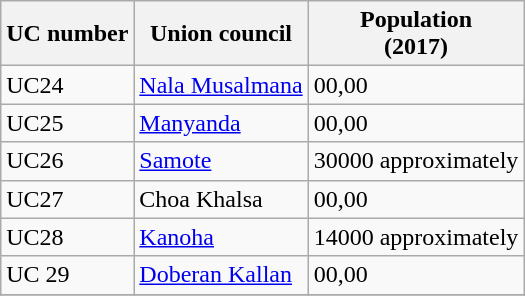<table class="sortable wikitable">
<tr>
<th>UC number</th>
<th>Union council</th>
<th>Population<br>(2017)</th>
</tr>
<tr>
<td>UC24</td>
<td><a href='#'>Nala Musalmana</a></td>
<td>00,00</td>
</tr>
<tr>
<td>UC25</td>
<td><a href='#'>Manyanda</a></td>
<td>00,00</td>
</tr>
<tr>
<td>UC26</td>
<td><a href='#'>Samote</a></td>
<td>30000 approximately</td>
</tr>
<tr>
<td>UC27</td>
<td>Choa Khalsa</td>
<td>00,00</td>
</tr>
<tr>
<td>UC28</td>
<td><a href='#'>Kanoha</a></td>
<td>14000 approximately</td>
</tr>
<tr>
<td>UC 29</td>
<td><a href='#'>Doberan Kallan</a></td>
<td>00,00</td>
</tr>
<tr>
</tr>
</table>
